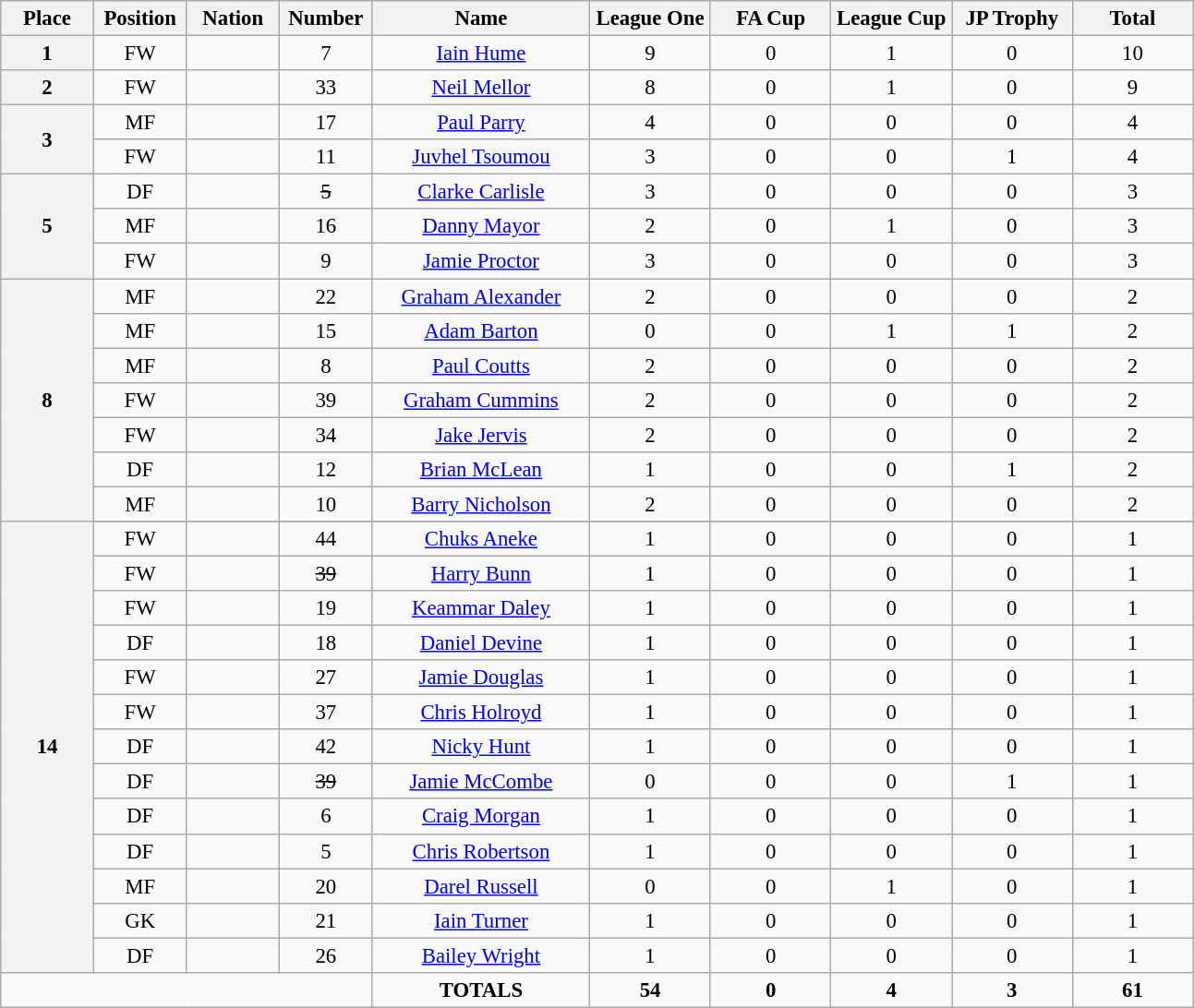<table class="wikitable" style="font-size: 95%; text-align: center;">
<tr>
<th width=60>Place</th>
<th width=60>Position</th>
<th width=60>Nation</th>
<th width=60>Number</th>
<th width=150>Name</th>
<th width=80>League One</th>
<th width=80>FA Cup</th>
<th width=80>League Cup</th>
<th width=80>JP Trophy</th>
<th width=80><strong>Total</strong></th>
</tr>
<tr>
<th rowspan="1">1</th>
<td>FW</td>
<td></td>
<td>7</td>
<td><a href='#'>Iain Hume</a></td>
<td>9</td>
<td>0</td>
<td>1</td>
<td>0</td>
<td>10</td>
</tr>
<tr>
<th>2</th>
<td>FW</td>
<td></td>
<td>33</td>
<td><a href='#'>Neil Mellor</a></td>
<td>8</td>
<td>0</td>
<td>1</td>
<td>0</td>
<td>9</td>
</tr>
<tr>
<th rowspan="2">3</th>
<td>MF</td>
<td></td>
<td>17</td>
<td><a href='#'>Paul Parry</a></td>
<td>4</td>
<td>0</td>
<td>0</td>
<td>0</td>
<td>4</td>
</tr>
<tr>
<td>FW</td>
<td></td>
<td>11</td>
<td><a href='#'>Juvhel Tsoumou</a></td>
<td>3</td>
<td>0</td>
<td>0</td>
<td>1</td>
<td>4</td>
</tr>
<tr>
<th rowspan="3">5</th>
<td>DF</td>
<td></td>
<td><s>5</s></td>
<td><a href='#'>Clarke Carlisle</a></td>
<td>3</td>
<td>0</td>
<td>0</td>
<td>0</td>
<td>3</td>
</tr>
<tr>
<td>MF</td>
<td></td>
<td>16</td>
<td><a href='#'>Danny Mayor</a></td>
<td>2</td>
<td>0</td>
<td>1</td>
<td>0</td>
<td>3</td>
</tr>
<tr>
<td>FW</td>
<td></td>
<td>9</td>
<td><a href='#'>Jamie Proctor</a></td>
<td>3</td>
<td>0</td>
<td>0</td>
<td>0</td>
<td>3</td>
</tr>
<tr>
<th rowspan="7">8</th>
<td>MF</td>
<td></td>
<td>22</td>
<td><a href='#'>Graham Alexander</a></td>
<td>2</td>
<td>0</td>
<td>0</td>
<td>0</td>
<td>2</td>
</tr>
<tr>
<td>MF</td>
<td></td>
<td>15</td>
<td><a href='#'>Adam Barton</a></td>
<td>0</td>
<td>0</td>
<td>1</td>
<td>1</td>
<td>2</td>
</tr>
<tr>
<td>MF</td>
<td></td>
<td>8</td>
<td><a href='#'>Paul Coutts</a></td>
<td>2</td>
<td>0</td>
<td>0</td>
<td>0</td>
<td>2</td>
</tr>
<tr>
<td>FW</td>
<td></td>
<td>39</td>
<td><a href='#'>Graham Cummins</a></td>
<td>2</td>
<td>0</td>
<td>0</td>
<td>0</td>
<td>2</td>
</tr>
<tr>
<td>FW</td>
<td></td>
<td>34</td>
<td><a href='#'>Jake Jervis</a></td>
<td>2</td>
<td>0</td>
<td>0</td>
<td>0</td>
<td>2</td>
</tr>
<tr>
<td>DF</td>
<td></td>
<td>12</td>
<td><a href='#'>Brian McLean</a></td>
<td>1</td>
<td>0</td>
<td>0</td>
<td>1</td>
<td>2</td>
</tr>
<tr>
<td>MF</td>
<td></td>
<td>10</td>
<td><a href='#'>Barry Nicholson</a></td>
<td>2</td>
<td>0</td>
<td>0</td>
<td>0</td>
<td>2</td>
</tr>
<tr>
<th rowspan="14">14</th>
</tr>
<tr>
<td>FW</td>
<td></td>
<td>44</td>
<td><a href='#'>Chuks Aneke</a></td>
<td>1</td>
<td>0</td>
<td>0</td>
<td>0</td>
<td>1</td>
</tr>
<tr>
<td>FW</td>
<td></td>
<td><s>39</s></td>
<td><a href='#'>Harry Bunn</a></td>
<td>1</td>
<td>0</td>
<td>0</td>
<td>0</td>
<td>1</td>
</tr>
<tr>
<td>FW</td>
<td></td>
<td>19</td>
<td><a href='#'>Keammar Daley</a></td>
<td>1</td>
<td>0</td>
<td>0</td>
<td>0</td>
<td>1</td>
</tr>
<tr>
<td>DF</td>
<td></td>
<td>18</td>
<td><a href='#'>Daniel Devine</a></td>
<td>1</td>
<td>0</td>
<td>0</td>
<td>0</td>
<td>1</td>
</tr>
<tr>
<td>FW</td>
<td></td>
<td>27</td>
<td><a href='#'>Jamie Douglas</a></td>
<td>1</td>
<td>0</td>
<td>0</td>
<td>0</td>
<td>1</td>
</tr>
<tr>
<td>FW</td>
<td></td>
<td>37</td>
<td><a href='#'>Chris Holroyd</a></td>
<td>1</td>
<td>0</td>
<td>0</td>
<td>0</td>
<td>1</td>
</tr>
<tr>
<td>DF</td>
<td></td>
<td>42</td>
<td><a href='#'>Nicky Hunt</a></td>
<td>1</td>
<td>0</td>
<td>0</td>
<td>0</td>
<td>1</td>
</tr>
<tr>
<td>DF</td>
<td></td>
<td><s>39</s></td>
<td><a href='#'>Jamie McCombe</a></td>
<td>0</td>
<td>0</td>
<td>0</td>
<td>1</td>
<td>1</td>
</tr>
<tr>
<td>DF</td>
<td></td>
<td>6</td>
<td><a href='#'>Craig Morgan</a></td>
<td>1</td>
<td>0</td>
<td>0</td>
<td>0</td>
<td>1</td>
</tr>
<tr>
<td>DF</td>
<td></td>
<td>5</td>
<td><a href='#'>Chris Robertson</a></td>
<td>1</td>
<td>0</td>
<td>0</td>
<td>0</td>
<td>1</td>
</tr>
<tr>
<td>MF</td>
<td></td>
<td>20</td>
<td><a href='#'>Darel Russell</a></td>
<td>0</td>
<td>0</td>
<td>1</td>
<td>0</td>
<td>1</td>
</tr>
<tr>
<td>GK</td>
<td></td>
<td>21</td>
<td><a href='#'>Iain Turner</a></td>
<td>1</td>
<td>0</td>
<td>0</td>
<td>0</td>
<td>1</td>
</tr>
<tr>
<td>DF</td>
<td></td>
<td>26</td>
<td><a href='#'>Bailey Wright</a></td>
<td>1</td>
<td>0</td>
<td>0</td>
<td>0</td>
<td>1</td>
</tr>
<tr>
<td colspan="4"></td>
<td><strong>TOTALS</strong></td>
<td><strong>54</strong></td>
<td><strong>0</strong></td>
<td><strong>4</strong></td>
<td><strong>3</strong></td>
<td><strong>61</strong></td>
</tr>
</table>
